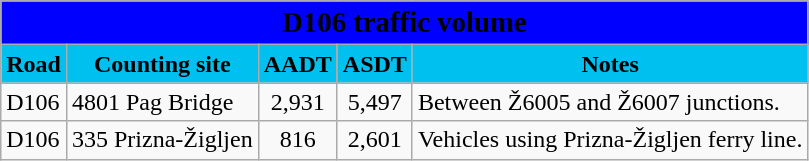<table class="wikitable">
<tr>
<td colspan=5 bgcolor=blue align=center style=margin-top:15><span><big><strong>D106 traffic volume</strong></big></span></td>
</tr>
<tr>
<td align=center bgcolor=00c0f0><strong>Road</strong></td>
<td align=center bgcolor=00c0f0><strong>Counting site</strong></td>
<td align=center bgcolor=00c0f0><strong>AADT</strong></td>
<td align=center bgcolor=00c0f0><strong>ASDT</strong></td>
<td align=center bgcolor=00c0f0><strong>Notes</strong></td>
</tr>
<tr>
<td> D106</td>
<td>4801 Pag Bridge</td>
<td align=center>2,931</td>
<td align=center>5,497</td>
<td>Between Ž6005 and Ž6007 junctions.</td>
</tr>
<tr>
<td> D106</td>
<td>335 Prizna-Žigljen</td>
<td align=center>816</td>
<td align=center>2,601</td>
<td>Vehicles using Prizna-Žigljen ferry line.</td>
</tr>
</table>
